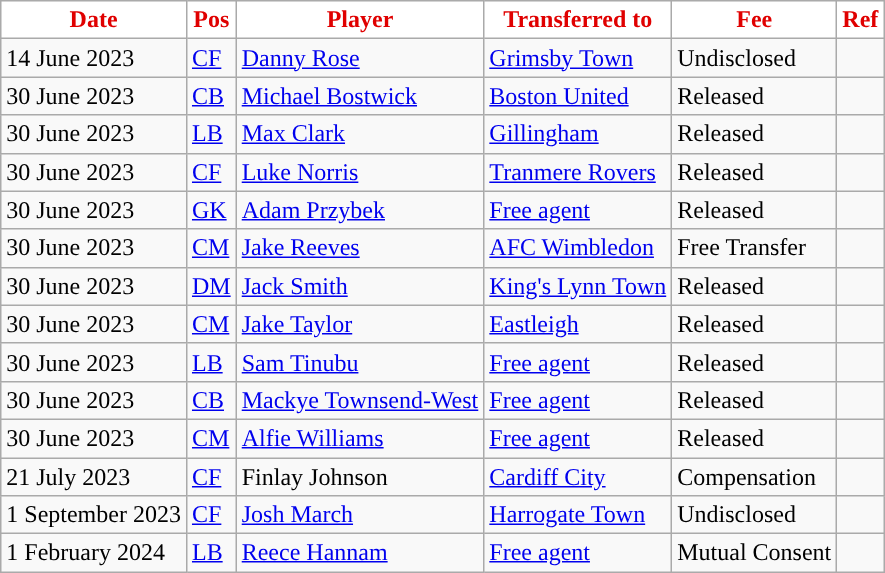<table class="wikitable plainrowheaders sortable">
<tr>
<th style="background:white; color:#E00000; ">Date</th>
<th style="background:white; color:#E00000; ">Pos</th>
<th style="background:white; color:#E00000; ">Player</th>
<th style="background:white; color:#E00000; ">Transferred to</th>
<th style="background:white; color:#E00000; ">Fee</th>
<th style="background:white; color:#E00000; ">Ref</th>
</tr>
<tr>
<td>14 June 2023</td>
<td><a href='#'>CF</a></td>
<td> <a href='#'>Danny Rose</a></td>
<td> <a href='#'>Grimsby Town</a></td>
<td>Undisclosed</td>
<td></td>
</tr>
<tr>
<td>30 June 2023</td>
<td><a href='#'>CB</a></td>
<td> <a href='#'>Michael Bostwick</a></td>
<td> <a href='#'>Boston United</a></td>
<td>Released</td>
<td></td>
</tr>
<tr>
<td>30 June 2023</td>
<td><a href='#'>LB</a></td>
<td> <a href='#'>Max Clark</a></td>
<td> <a href='#'>Gillingham</a></td>
<td>Released</td>
<td></td>
</tr>
<tr>
<td>30 June 2023</td>
<td><a href='#'>CF</a></td>
<td> <a href='#'>Luke Norris</a></td>
<td> <a href='#'>Tranmere Rovers</a></td>
<td>Released</td>
<td></td>
</tr>
<tr>
<td>30 June 2023</td>
<td><a href='#'>GK</a></td>
<td> <a href='#'>Adam Przybek</a></td>
<td> <a href='#'>Free agent</a></td>
<td>Released</td>
<td></td>
</tr>
<tr>
<td>30 June 2023</td>
<td><a href='#'>CM</a></td>
<td> <a href='#'>Jake Reeves</a></td>
<td> <a href='#'>AFC Wimbledon</a></td>
<td>Free Transfer</td>
<td></td>
</tr>
<tr>
<td>30 June 2023</td>
<td><a href='#'>DM</a></td>
<td> <a href='#'>Jack Smith</a></td>
<td> <a href='#'>King's Lynn Town</a></td>
<td>Released</td>
<td></td>
</tr>
<tr>
<td>30 June 2023</td>
<td><a href='#'>CM</a></td>
<td> <a href='#'>Jake Taylor</a></td>
<td> <a href='#'>Eastleigh</a></td>
<td>Released</td>
<td></td>
</tr>
<tr>
<td>30 June 2023</td>
<td><a href='#'>LB</a></td>
<td> <a href='#'>Sam Tinubu</a></td>
<td> <a href='#'>Free agent</a></td>
<td>Released</td>
<td></td>
</tr>
<tr>
<td>30 June 2023</td>
<td><a href='#'>CB</a></td>
<td> <a href='#'>Mackye Townsend-West</a></td>
<td> <a href='#'>Free agent</a></td>
<td>Released</td>
<td></td>
</tr>
<tr>
<td>30 June 2023</td>
<td><a href='#'>CM</a></td>
<td> <a href='#'>Alfie Williams</a></td>
<td> <a href='#'>Free agent</a></td>
<td>Released</td>
<td></td>
</tr>
<tr>
<td>21 July 2023</td>
<td><a href='#'>CF</a></td>
<td> Finlay Johnson</td>
<td> <a href='#'>Cardiff City</a></td>
<td>Compensation</td>
<td></td>
</tr>
<tr>
<td>1 September 2023</td>
<td><a href='#'>CF</a></td>
<td> <a href='#'>Josh March</a></td>
<td> <a href='#'>Harrogate Town</a></td>
<td>Undisclosed</td>
<td></td>
</tr>
<tr>
<td>1 February 2024</td>
<td><a href='#'>LB</a></td>
<td> <a href='#'>Reece Hannam</a></td>
<td> <a href='#'>Free agent</a></td>
<td>Mutual Consent</td>
<td></td>
</tr>
</table>
